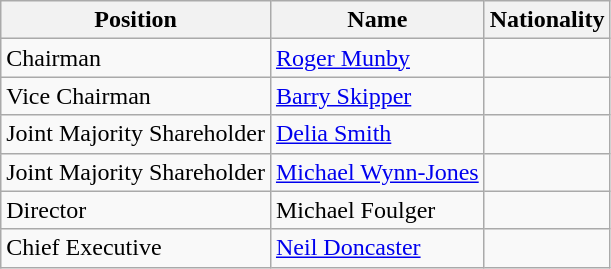<table class="wikitable">
<tr>
<th>Position</th>
<th>Name</th>
<th>Nationality</th>
</tr>
<tr>
<td>Chairman</td>
<td><a href='#'>Roger Munby</a></td>
<td></td>
</tr>
<tr>
<td>Vice Chairman</td>
<td><a href='#'>Barry Skipper</a></td>
<td></td>
</tr>
<tr>
<td>Joint Majority Shareholder</td>
<td><a href='#'>Delia Smith</a></td>
<td></td>
</tr>
<tr>
<td>Joint Majority Shareholder</td>
<td><a href='#'>Michael Wynn-Jones</a></td>
<td></td>
</tr>
<tr>
<td>Director</td>
<td>Michael Foulger</td>
<td></td>
</tr>
<tr>
<td>Chief Executive</td>
<td><a href='#'>Neil Doncaster</a></td>
<td></td>
</tr>
</table>
